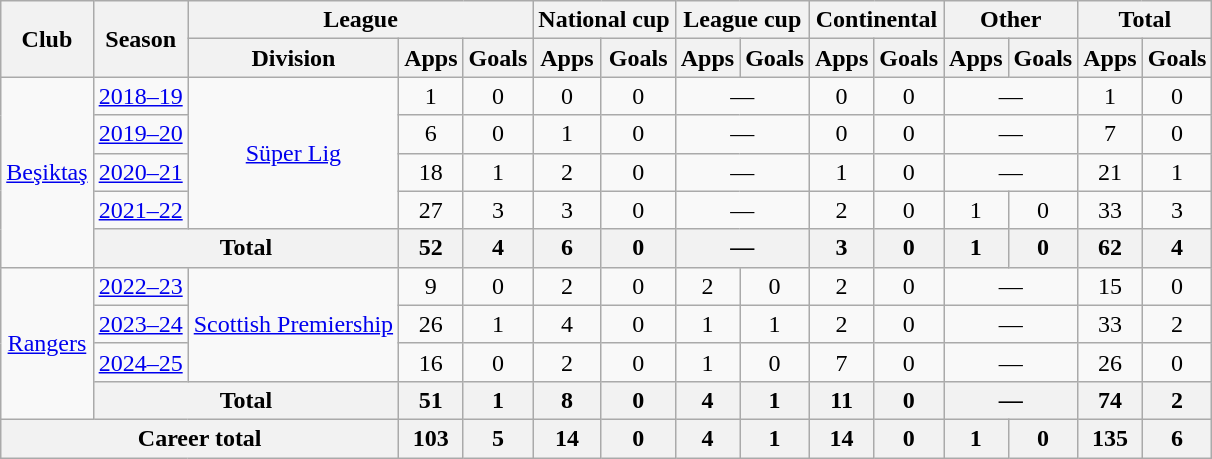<table class="wikitable" style="text-align: center;">
<tr>
<th rowspan="2">Club</th>
<th rowspan="2">Season</th>
<th colspan="3">League</th>
<th colspan="2">National cup</th>
<th colspan="2">League cup</th>
<th colspan="2">Continental</th>
<th colspan="2">Other</th>
<th colspan="2">Total</th>
</tr>
<tr>
<th>Division</th>
<th>Apps</th>
<th>Goals</th>
<th>Apps</th>
<th>Goals</th>
<th>Apps</th>
<th>Goals</th>
<th>Apps</th>
<th>Goals</th>
<th>Apps</th>
<th>Goals</th>
<th>Apps</th>
<th>Goals</th>
</tr>
<tr>
<td rowspan="5"><a href='#'>Beşiktaş</a></td>
<td><a href='#'>2018–19</a></td>
<td rowspan="4"><a href='#'>Süper Lig</a></td>
<td>1</td>
<td>0</td>
<td>0</td>
<td>0</td>
<td colspan="2">—</td>
<td>0</td>
<td>0</td>
<td colspan="2">—</td>
<td>1</td>
<td>0</td>
</tr>
<tr>
<td><a href='#'>2019–20</a></td>
<td>6</td>
<td>0</td>
<td>1</td>
<td>0</td>
<td colspan="2">—</td>
<td>0</td>
<td>0</td>
<td colspan="2">—</td>
<td>7</td>
<td>0</td>
</tr>
<tr>
<td><a href='#'>2020–21</a></td>
<td>18</td>
<td>1</td>
<td>2</td>
<td>0</td>
<td colspan="2">—</td>
<td>1</td>
<td>0</td>
<td colspan="2">—</td>
<td>21</td>
<td>1</td>
</tr>
<tr>
<td><a href='#'>2021–22</a></td>
<td>27</td>
<td>3</td>
<td>3</td>
<td>0</td>
<td colspan="2">—</td>
<td>2</td>
<td>0</td>
<td>1</td>
<td>0</td>
<td>33</td>
<td>3</td>
</tr>
<tr>
<th colspan="2">Total</th>
<th>52</th>
<th>4</th>
<th>6</th>
<th>0</th>
<th colspan="2">—</th>
<th>3</th>
<th>0</th>
<th>1</th>
<th>0</th>
<th>62</th>
<th>4</th>
</tr>
<tr>
<td rowspan="4"><a href='#'>Rangers</a></td>
<td><a href='#'>2022–23</a></td>
<td rowspan="3"><a href='#'>Scottish Premiership</a></td>
<td>9</td>
<td>0</td>
<td>2</td>
<td>0</td>
<td>2</td>
<td>0</td>
<td>2</td>
<td>0</td>
<td colspan="2">—</td>
<td>15</td>
<td>0</td>
</tr>
<tr>
<td><a href='#'>2023–24</a></td>
<td>26</td>
<td>1</td>
<td>4</td>
<td>0</td>
<td>1</td>
<td>1</td>
<td>2</td>
<td>0</td>
<td colspan="2">—</td>
<td>33</td>
<td>2</td>
</tr>
<tr>
<td><a href='#'>2024–25</a></td>
<td>16</td>
<td>0</td>
<td>2</td>
<td>0</td>
<td>1</td>
<td>0</td>
<td>7</td>
<td>0</td>
<td colspan="2">—</td>
<td>26</td>
<td>0</td>
</tr>
<tr>
<th colspan="2">Total</th>
<th>51</th>
<th>1</th>
<th>8</th>
<th>0</th>
<th>4</th>
<th>1</th>
<th>11</th>
<th>0</th>
<th colspan="2">—</th>
<th>74</th>
<th>2</th>
</tr>
<tr>
<th colspan="3">Career total</th>
<th>103</th>
<th>5</th>
<th>14</th>
<th>0</th>
<th>4</th>
<th>1</th>
<th>14</th>
<th>0</th>
<th>1</th>
<th>0</th>
<th>135</th>
<th>6</th>
</tr>
</table>
